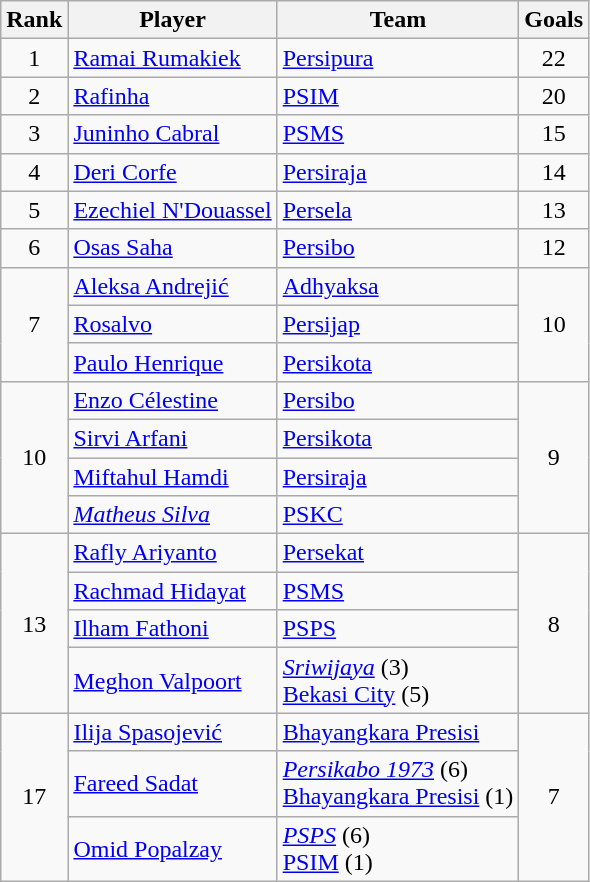<table class="wikitable" style="text-align:center">
<tr>
<th>Rank</th>
<th>Player</th>
<th>Team</th>
<th>Goals</th>
</tr>
<tr>
<td rowspan="1">1</td>
<td align="left"> <a href='#'>Ramai Rumakiek</a></td>
<td align="left"><a href='#'>Persipura</a></td>
<td rowspan="1">22</td>
</tr>
<tr>
<td rowspan="1">2</td>
<td align="left"> <a href='#'>Rafinha</a></td>
<td align="left"><a href='#'>PSIM</a></td>
<td rowspan="1">20</td>
</tr>
<tr>
<td rowspan="1">3</td>
<td align="left"> <a href='#'>Juninho Cabral</a></td>
<td align="left"><a href='#'>PSMS</a></td>
<td rowspan="1">15</td>
</tr>
<tr>
<td rowspan="1">4</td>
<td align="left"> <a href='#'>Deri Corfe</a></td>
<td align="left"><a href='#'>Persiraja</a></td>
<td rowspan="1">14</td>
</tr>
<tr>
<td rowspan="1">5</td>
<td align="left"> <a href='#'>Ezechiel N'Douassel</a></td>
<td align="left"><a href='#'>Persela</a></td>
<td rowspan="1">13</td>
</tr>
<tr>
<td rowspan="1">6</td>
<td align="left"> <a href='#'>Osas Saha</a></td>
<td align="left"><a href='#'>Persibo</a></td>
<td rowspan="1">12</td>
</tr>
<tr>
<td rowspan="3">7</td>
<td align="left"> <a href='#'>Aleksa Andrejić</a></td>
<td align="left"><a href='#'>Adhyaksa</a></td>
<td rowspan="3">10</td>
</tr>
<tr>
<td align="left"> <a href='#'>Rosalvo</a></td>
<td align="left"><a href='#'>Persijap</a></td>
</tr>
<tr>
<td align="left"> <a href='#'>Paulo Henrique</a></td>
<td align="left"><a href='#'>Persikota</a></td>
</tr>
<tr>
<td rowspan="4">10</td>
<td align="left"> <a href='#'>Enzo Célestine</a></td>
<td align="left"><a href='#'>Persibo</a></td>
<td rowspan="4">9</td>
</tr>
<tr>
<td align="left"> <a href='#'>Sirvi Arfani</a></td>
<td align="left"><a href='#'>Persikota</a></td>
</tr>
<tr>
<td align="left"> <a href='#'>Miftahul Hamdi</a></td>
<td align="left"><a href='#'>Persiraja</a></td>
</tr>
<tr>
<td align="left"> <em><a href='#'>Matheus Silva</a></em></td>
<td align="left"><a href='#'>PSKC</a></td>
</tr>
<tr>
<td rowspan="4">13</td>
<td align="left"> <a href='#'>Rafly Ariyanto</a></td>
<td align="left"><a href='#'>Persekat</a></td>
<td rowspan="4">8</td>
</tr>
<tr>
<td align="left"> <a href='#'>Rachmad Hidayat</a></td>
<td align="left"><a href='#'>PSMS</a></td>
</tr>
<tr>
<td align="left"> <a href='#'>Ilham Fathoni</a></td>
<td align="left"><a href='#'>PSPS</a></td>
</tr>
<tr>
<td align="left"> <a href='#'>Meghon Valpoort</a></td>
<td align="left"><em><a href='#'>Sriwijaya</a></em> (3)<br><a href='#'>Bekasi City</a> (5)</td>
</tr>
<tr>
<td rowspan="3">17</td>
<td align="left"> <a href='#'>Ilija Spasojević</a></td>
<td align="left"><a href='#'>Bhayangkara Presisi</a></td>
<td rowspan="3">7</td>
</tr>
<tr>
<td align="left"> <a href='#'>Fareed Sadat</a></td>
<td align="left"><em><a href='#'>Persikabo 1973</a></em> (6)<br><a href='#'>Bhayangkara Presisi</a> (1)</td>
</tr>
<tr>
<td align="left"> <a href='#'>Omid Popalzay</a></td>
<td align="left"><em><a href='#'>PSPS</a></em> (6)<br><a href='#'>PSIM</a> (1)</td>
</tr>
</table>
